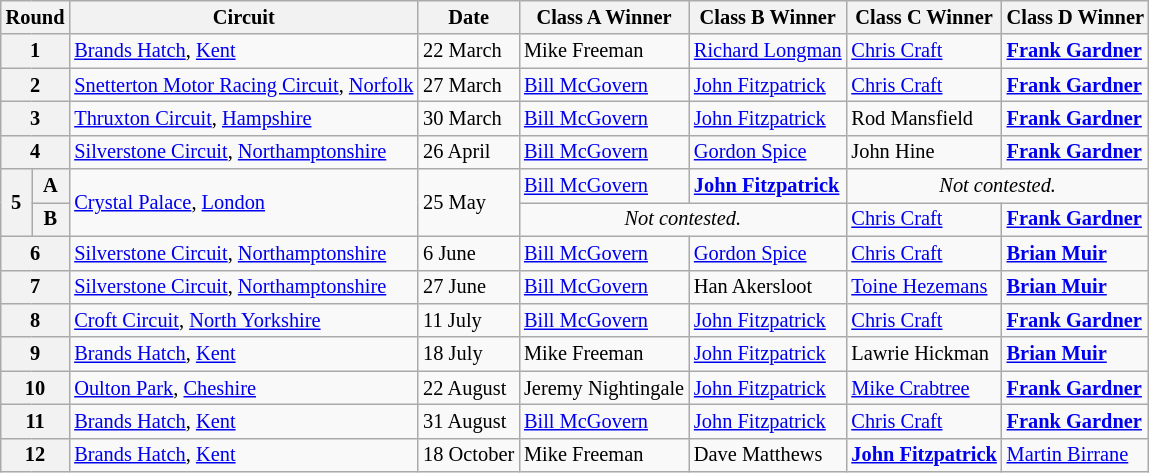<table class="wikitable" style="font-size: 85%;">
<tr>
<th colspan=2>Round</th>
<th>Circuit</th>
<th>Date</th>
<th>Class A Winner</th>
<th>Class B Winner</th>
<th>Class C Winner</th>
<th>Class D Winner</th>
</tr>
<tr>
<th colspan=2>1</th>
<td><a href='#'>Brands Hatch</a>, <a href='#'>Kent</a></td>
<td>22 March</td>
<td> Mike Freeman</td>
<td> <a href='#'>Richard Longman</a></td>
<td> <a href='#'>Chris Craft</a></td>
<td> <strong><a href='#'>Frank Gardner</a></strong></td>
</tr>
<tr>
<th colspan=2>2</th>
<td><a href='#'>Snetterton Motor Racing Circuit</a>, <a href='#'>Norfolk</a></td>
<td>27 March</td>
<td> <a href='#'>Bill McGovern</a></td>
<td> <a href='#'>John Fitzpatrick</a></td>
<td> <a href='#'>Chris Craft</a></td>
<td> <strong><a href='#'>Frank Gardner</a></strong></td>
</tr>
<tr>
<th colspan=2>3</th>
<td><a href='#'>Thruxton Circuit</a>, <a href='#'>Hampshire</a></td>
<td>30 March</td>
<td> <a href='#'>Bill McGovern</a></td>
<td> <a href='#'>John Fitzpatrick</a></td>
<td> Rod Mansfield</td>
<td> <strong><a href='#'>Frank Gardner</a></strong></td>
</tr>
<tr>
<th colspan=2>4</th>
<td><a href='#'>Silverstone Circuit</a>, <a href='#'>Northamptonshire</a></td>
<td>26 April</td>
<td> <a href='#'>Bill McGovern</a></td>
<td> <a href='#'>Gordon Spice</a></td>
<td> John Hine</td>
<td> <strong><a href='#'>Frank Gardner</a></strong></td>
</tr>
<tr>
<th rowspan=2>5</th>
<th>A</th>
<td rowspan=2><a href='#'>Crystal Palace</a>, <a href='#'>London</a></td>
<td rowspan=2>25 May</td>
<td> <a href='#'>Bill McGovern</a></td>
<td> <strong><a href='#'>John Fitzpatrick</a></strong></td>
<td colspan=2 align=center><em>Not contested.</em></td>
</tr>
<tr>
<th>B</th>
<td colspan=2 align=center><em>Not contested.</em></td>
<td> <a href='#'>Chris Craft</a></td>
<td> <strong><a href='#'>Frank Gardner</a></strong></td>
</tr>
<tr>
<th colspan=2>6</th>
<td><a href='#'>Silverstone Circuit</a>, <a href='#'>Northamptonshire</a></td>
<td>6 June</td>
<td> <a href='#'>Bill McGovern</a></td>
<td> <a href='#'>Gordon Spice</a></td>
<td> <a href='#'>Chris Craft</a></td>
<td> <strong><a href='#'>Brian Muir</a></strong></td>
</tr>
<tr>
<th colspan=2>7</th>
<td><a href='#'>Silverstone Circuit</a>, <a href='#'>Northamptonshire</a></td>
<td>27 June</td>
<td> <a href='#'>Bill McGovern</a></td>
<td> Han Akersloot</td>
<td> <a href='#'>Toine Hezemans</a></td>
<td> <strong><a href='#'>Brian Muir</a></strong></td>
</tr>
<tr>
<th colspan=2>8</th>
<td><a href='#'>Croft Circuit</a>, <a href='#'>North Yorkshire</a></td>
<td>11 July</td>
<td> <a href='#'>Bill McGovern</a></td>
<td> <a href='#'>John Fitzpatrick</a></td>
<td> <a href='#'>Chris Craft</a></td>
<td> <strong><a href='#'>Frank Gardner</a></strong></td>
</tr>
<tr>
<th colspan=2>9</th>
<td><a href='#'>Brands Hatch</a>, <a href='#'>Kent</a></td>
<td>18 July</td>
<td> Mike Freeman</td>
<td> <a href='#'>John Fitzpatrick</a></td>
<td> Lawrie Hickman</td>
<td> <strong><a href='#'>Brian Muir</a></strong></td>
</tr>
<tr>
<th colspan=2>10</th>
<td><a href='#'>Oulton Park</a>, <a href='#'>Cheshire</a></td>
<td>22 August</td>
<td> Jeremy Nightingale</td>
<td> <a href='#'>John Fitzpatrick</a></td>
<td> <a href='#'>Mike Crabtree</a></td>
<td> <strong><a href='#'>Frank Gardner</a></strong></td>
</tr>
<tr>
<th colspan=2>11</th>
<td><a href='#'>Brands Hatch</a>, <a href='#'>Kent</a></td>
<td>31 August</td>
<td> <a href='#'>Bill McGovern</a></td>
<td> <a href='#'>John Fitzpatrick</a></td>
<td> <a href='#'>Chris Craft</a></td>
<td> <strong><a href='#'>Frank Gardner</a></strong></td>
</tr>
<tr>
<th colspan=2>12</th>
<td><a href='#'>Brands Hatch</a>, <a href='#'>Kent</a></td>
<td>18 October</td>
<td> Mike Freeman</td>
<td> Dave Matthews</td>
<td> <strong><a href='#'>John Fitzpatrick</a></strong></td>
<td> <a href='#'>Martin Birrane</a></td>
</tr>
</table>
